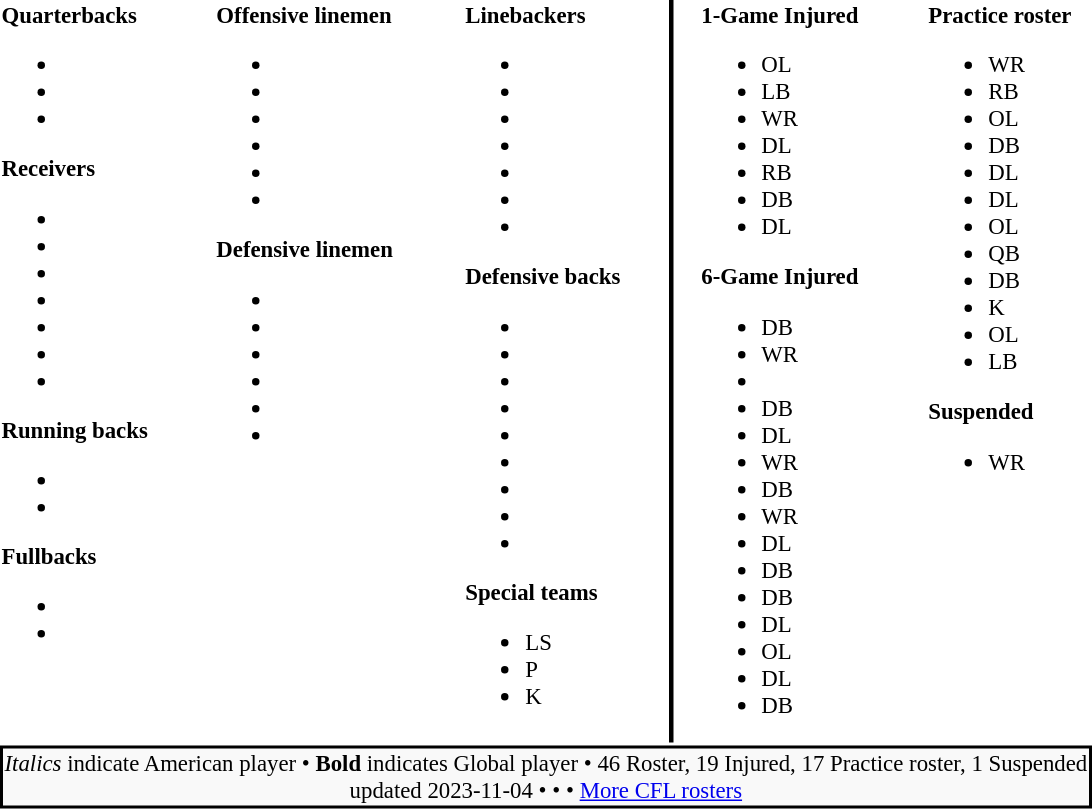<table class="toccolours" style="text-align: left;">
<tr>
<td style="font-size: 95%;vertical-align:top;"><strong>Quarterbacks</strong><br><ul><li></li><li></li><li></li></ul><strong>Receivers</strong><ul><li></li><li></li><li></li><li></li><li></li><li></li><li></li></ul><strong>Running backs</strong><ul><li></li><li></li></ul><strong>Fullbacks</strong><ul><li></li><li></li></ul></td>
<td style="width: 25px;"></td>
<td style="font-size: 95%;vertical-align:top;"><strong>Offensive linemen</strong><br><ul><li></li><li></li><li></li><li></li><li></li><li></li></ul><strong>Defensive linemen</strong><ul><li></li><li></li><li></li><li></li><li></li><li></li></ul></td>
<td style="width: 25px;"></td>
<td style="font-size: 95%;vertical-align:top;"><strong>Linebackers</strong><br><ul><li></li><li></li><li></li><li></li><li></li><li></li><li></li></ul><strong>Defensive backs</strong><ul><li></li><li></li><li></li><li></li><li></li><li></li><li></li><li></li><li></li></ul><strong>Special teams</strong><ul><li> LS</li><li> P</li><li> K</li></ul></td>
<td style="width: 12px;"></td>
<td style="width: 0.5px; background-color:#000000"></td>
<td style="width: 12px;"></td>
<td style="font-size: 95%;vertical-align:top;"><strong>1-Game Injured </strong><br><ul><li> OL</li><li> LB</li><li> WR</li><li> DL</li><li> RB</li><li> DB</li><li> DL</li></ul><strong>6-Game Injured </strong><ul><li> DB</li><li> WR</li><li></li><li>  DB</li><li> DL</li><li> WR</li><li> DB</li><li> WR</li><li> DL</li><li> DB</li><li> DB</li><li> DL</li><li> OL</li><li> DL</li><li> DB</li></ul></td>
<td style="width: 25px;"></td>
<td style="font-size: 95%;vertical-align:top;"><strong>Practice roster</strong><br><ul><li> WR</li><li> RB</li><li> OL</li><li> DB</li><li> DL</li><li> DL</li><li> OL</li><li> QB</li><li> DB</li><li> K</li><li> OL</li><li> LB</li></ul><strong>Suspended</strong><ul><li> WR</li></ul></td>
</tr>
<tr>
<td style="text-align:center;font-size: 95%;background:#F9F9F9;border:2px solid black" colspan="12"><em>Italics</em> indicate American player • <strong>Bold</strong> indicates Global player • 46 Roster, 19 Injured, 17 Practice roster, 1 Suspended<br><span></span> updated 2023-11-04 • <span></span> • <span></span> • <a href='#'>More CFL rosters</a></td>
</tr>
</table>
